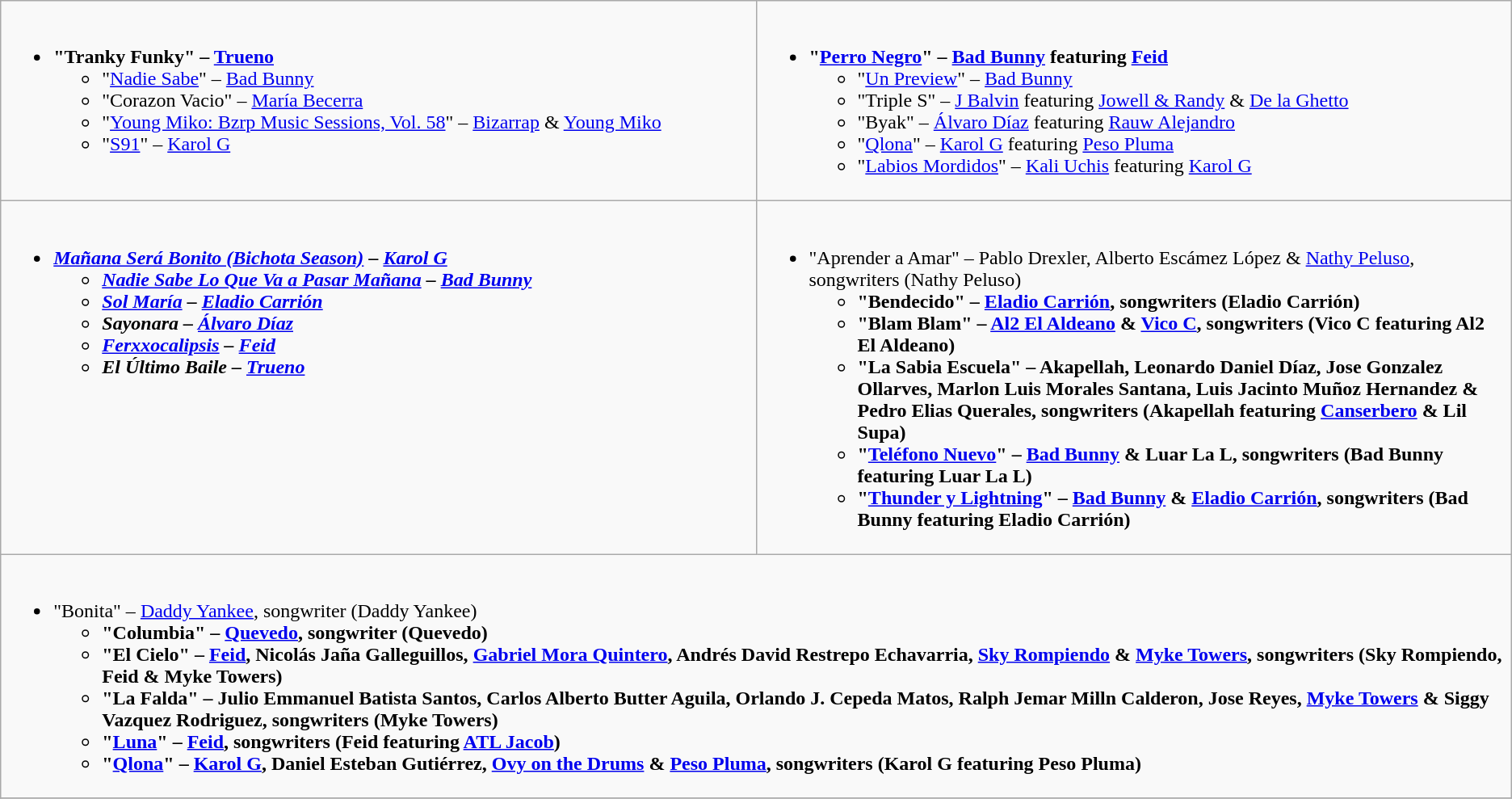<table class="wikitable">
<tr>
<td style="vertical-align:top;" width="50%"><br><ul><li><strong>"Tranky Funky" – <a href='#'>Trueno</a></strong><ul><li>"<a href='#'>Nadie Sabe</a>" – <a href='#'>Bad Bunny</a></li><li>"Corazon Vacio" – <a href='#'>María Becerra</a></li><li>"<a href='#'>Young Miko: Bzrp Music Sessions, Vol. 58</a>" – <a href='#'>Bizarrap</a> & <a href='#'>Young Miko</a></li><li>"<a href='#'>S91</a>" – <a href='#'>Karol G</a></li></ul></li></ul></td>
<td style="vertical-align:top;" width="50%"><br><ul><li><strong>"<a href='#'>Perro Negro</a>" – <a href='#'>Bad Bunny</a> featuring <a href='#'>Feid</a></strong><ul><li>"<a href='#'>Un Preview</a>" – <a href='#'>Bad Bunny</a></li><li>"Triple S" – <a href='#'>J Balvin</a> featuring <a href='#'>Jowell & Randy</a> & <a href='#'>De la Ghetto</a></li><li>"Byak" – <a href='#'>Álvaro Díaz</a> featuring <a href='#'>Rauw Alejandro</a></li><li>"<a href='#'>Qlona</a>" – <a href='#'>Karol G</a> featuring <a href='#'>Peso Pluma</a></li><li>"<a href='#'>Labios Mordidos</a>" – <a href='#'>Kali Uchis</a> featuring <a href='#'>Karol G</a></li></ul></li></ul></td>
</tr>
<tr>
<td style="vertical-align:top;" width="50%"><br><ul><li><strong><em><a href='#'>Mañana Será Bonito (Bichota Season)</a><em> – <a href='#'>Karol G</a><strong><ul><li></em><a href='#'>Nadie Sabe Lo Que Va a Pasar Mañana</a><em> – <a href='#'>Bad Bunny</a></li><li></em><a href='#'>Sol María</a><em> – <a href='#'>Eladio Carrión</a></li><li></em>Sayonara<em> – <a href='#'>Álvaro Díaz</a></li><li></em><a href='#'>Ferxxocalipsis</a><em> – <a href='#'>Feid</a></li><li></em>El Último Baile<em> – <a href='#'>Trueno</a></li></ul></li></ul></td>
<td style="vertical-align:top;" width="50%"><br><ul><li></strong>"Aprender a Amar" – Pablo Drexler, Alberto Escámez López & <a href='#'>Nathy Peluso</a>, songwriters (Nathy Peluso)<strong><ul><li>"Bendecido" – <a href='#'>Eladio Carrión</a>, songwriters (Eladio Carrión)</li><li>"Blam Blam" – <a href='#'>Al2 El Aldeano</a> & <a href='#'>Vico C</a>, songwriters (Vico C featuring Al2 El Aldeano)</li><li>"La Sabia Escuela" – Akapellah, Leonardo Daniel Díaz, Jose Gonzalez Ollarves, Marlon Luis Morales Santana, Luis Jacinto Muñoz Hernandez & Pedro Elias Querales, songwriters (Akapellah featuring <a href='#'>Canserbero</a> & Lil Supa)</li><li>"<a href='#'>Teléfono Nuevo</a>" – <a href='#'>Bad Bunny</a> & Luar La L, songwriters (Bad Bunny featuring Luar La L)</li><li>"<a href='#'>Thunder y Lightning</a>" – <a href='#'>Bad Bunny</a> & <a href='#'>Eladio Carrión</a>, songwriters (Bad Bunny featuring Eladio Carrión)</li></ul></li></ul></td>
</tr>
<tr>
<td style="vertical-align:top;" width="50%" colspan="2"><br><ul><li></strong>"Bonita" – <a href='#'>Daddy Yankee</a>, songwriter (Daddy Yankee)<strong><ul><li>"Columbia" – <a href='#'>Quevedo</a>, songwriter (Quevedo)</li><li>"El Cielo" – <a href='#'>Feid</a>, Nicolás Jaña Galleguillos, <a href='#'>Gabriel Mora Quintero</a>, Andrés David Restrepo Echavarria, <a href='#'>Sky Rompiendo</a> & <a href='#'>Myke Towers</a>, songwriters (Sky Rompiendo, Feid & Myke Towers)</li><li>"La Falda" – Julio Emmanuel Batista Santos, Carlos Alberto Butter Aguila, Orlando J. Cepeda Matos, Ralph Jemar Milln Calderon, Jose Reyes, <a href='#'>Myke Towers</a> & Siggy Vazquez Rodriguez, songwriters (Myke Towers)</li><li>"<a href='#'>Luna</a>" – <a href='#'>Feid</a>, songwriters (Feid featuring <a href='#'>ATL Jacob</a>)</li><li>"<a href='#'>Qlona</a>" – <a href='#'>Karol G</a>, Daniel Esteban Gutiérrez, <a href='#'>Ovy on the Drums</a> & <a href='#'>Peso Pluma</a>, songwriters (Karol G featuring Peso Pluma)</li></ul></li></ul></td>
</tr>
<tr>
</tr>
</table>
